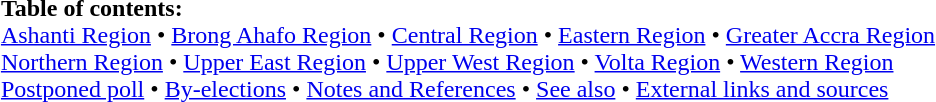<table border="0" id="toc" style="margin: 0 auto;" align=center>
<tr>
<td><strong>Table of contents:</strong><br><a href='#'>Ashanti Region</a> • <a href='#'>Brong Ahafo Region</a> • <a href='#'>Central Region</a> • <a href='#'>Eastern Region</a> • <a href='#'>Greater Accra Region</a><br><a href='#'>Northern Region</a> • <a href='#'>Upper East Region</a> • <a href='#'>Upper West Region</a> • <a href='#'>Volta Region</a> • <a href='#'>Western Region</a><br><a href='#'>Postponed poll</a> • <a href='#'>By-elections</a> • <a href='#'>Notes and References</a> • <a href='#'>See also</a> • <a href='#'>External links and sources</a></td>
</tr>
</table>
